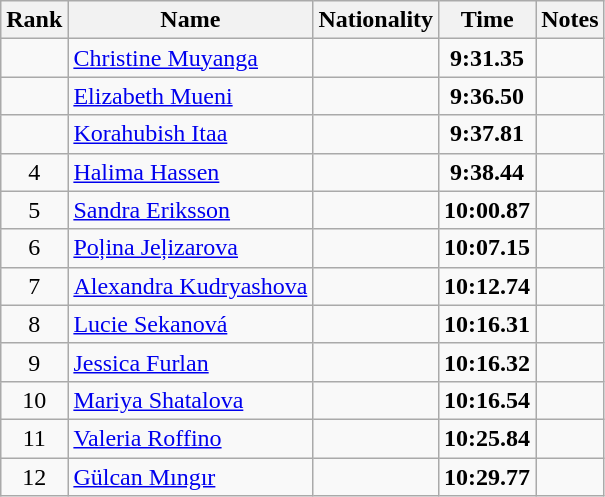<table class="wikitable sortable" style="text-align:center">
<tr>
<th>Rank</th>
<th>Name</th>
<th>Nationality</th>
<th>Time</th>
<th>Notes</th>
</tr>
<tr>
<td></td>
<td align=left><a href='#'>Christine Muyanga</a></td>
<td align=left></td>
<td><strong>9:31.35</strong></td>
<td></td>
</tr>
<tr>
<td></td>
<td align=left><a href='#'>Elizabeth Mueni</a></td>
<td align=left></td>
<td><strong>9:36.50</strong></td>
<td></td>
</tr>
<tr>
<td></td>
<td align=left><a href='#'>Korahubish Itaa</a></td>
<td align=left></td>
<td><strong>9:37.81</strong></td>
<td></td>
</tr>
<tr>
<td>4</td>
<td align=left><a href='#'>Halima Hassen</a></td>
<td align=left></td>
<td><strong>9:38.44</strong></td>
<td></td>
</tr>
<tr>
<td>5</td>
<td align=left><a href='#'>Sandra Eriksson</a></td>
<td align=left></td>
<td><strong>10:00.87</strong></td>
<td></td>
</tr>
<tr>
<td>6</td>
<td align=left><a href='#'>Poļina Jeļizarova</a></td>
<td align=left></td>
<td><strong>10:07.15</strong></td>
<td></td>
</tr>
<tr>
<td>7</td>
<td align=left><a href='#'>Alexandra Kudryashova</a></td>
<td align=left></td>
<td><strong>10:12.74</strong></td>
<td></td>
</tr>
<tr>
<td>8</td>
<td align=left><a href='#'>Lucie Sekanová</a></td>
<td align=left></td>
<td><strong>10:16.31</strong></td>
<td></td>
</tr>
<tr>
<td>9</td>
<td align=left><a href='#'>Jessica Furlan</a></td>
<td align=left></td>
<td><strong>10:16.32</strong></td>
<td></td>
</tr>
<tr>
<td>10</td>
<td align=left><a href='#'>Mariya Shatalova</a></td>
<td align=left></td>
<td><strong>10:16.54</strong></td>
<td></td>
</tr>
<tr>
<td>11</td>
<td align=left><a href='#'>Valeria Roffino</a></td>
<td align=left></td>
<td><strong>10:25.84</strong></td>
<td></td>
</tr>
<tr>
<td>12</td>
<td align=left><a href='#'>Gülcan Mıngır</a></td>
<td align=left></td>
<td><strong>10:29.77</strong></td>
<td></td>
</tr>
</table>
